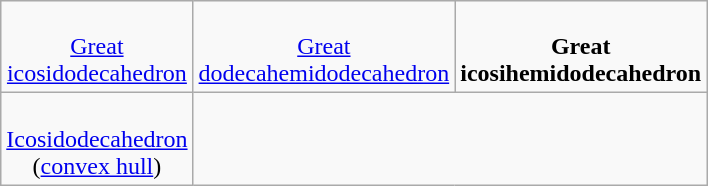<table class="wikitable" width="400" style="vertical-align:top;text-align:center">
<tr>
<td align=center><br><a href='#'>Great icosidodecahedron</a></td>
<td align=center><br><a href='#'>Great dodecahemidodecahedron</a></td>
<td align=center><br><strong>Great icosihemidodecahedron</strong></td>
</tr>
<tr>
<td align=center><br><a href='#'>Icosidodecahedron</a> (<a href='#'>convex hull</a>)</td>
</tr>
</table>
